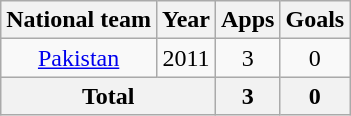<table class="wikitable" style="text-align:center">
<tr>
<th>National team</th>
<th>Year</th>
<th>Apps</th>
<th>Goals</th>
</tr>
<tr>
<td><a href='#'>Pakistan</a></td>
<td>2011</td>
<td>3</td>
<td>0</td>
</tr>
<tr>
<th colspan="2">Total</th>
<th>3</th>
<th>0</th>
</tr>
</table>
